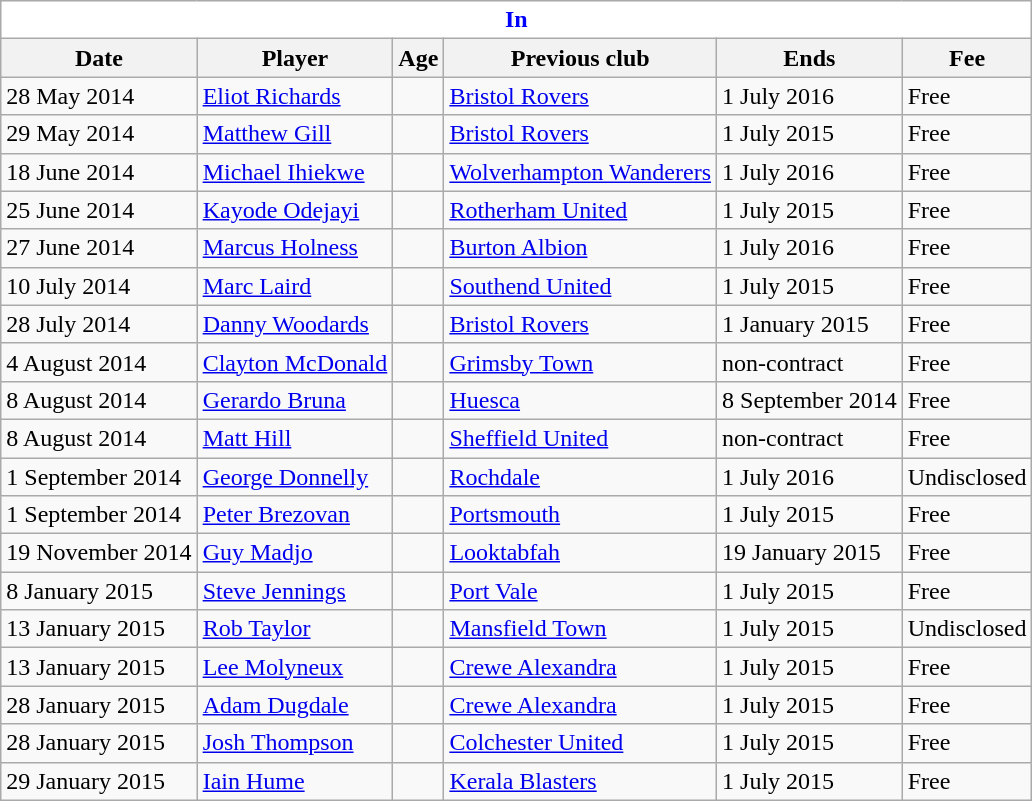<table class="wikitable">
<tr>
<th colspan="6" style="background:white; color:blue; ">In</th>
</tr>
<tr>
<th>Date</th>
<th>Player</th>
<th>Age</th>
<th>Previous club</th>
<th>Ends</th>
<th>Fee</th>
</tr>
<tr>
<td>28 May 2014</td>
<td> <a href='#'>Eliot Richards</a></td>
<td></td>
<td><a href='#'>Bristol Rovers</a></td>
<td>1 July 2016</td>
<td>Free</td>
</tr>
<tr>
<td>29 May 2014</td>
<td> <a href='#'>Matthew Gill</a></td>
<td></td>
<td><a href='#'>Bristol Rovers</a></td>
<td>1 July 2015</td>
<td>Free</td>
</tr>
<tr>
<td>18 June 2014</td>
<td> <a href='#'>Michael Ihiekwe</a></td>
<td></td>
<td><a href='#'>Wolverhampton Wanderers</a></td>
<td>1 July 2016</td>
<td>Free</td>
</tr>
<tr>
<td>25 June 2014</td>
<td> <a href='#'>Kayode Odejayi</a></td>
<td></td>
<td><a href='#'>Rotherham United</a></td>
<td>1 July 2015</td>
<td>Free</td>
</tr>
<tr>
<td>27 June 2014</td>
<td> <a href='#'>Marcus Holness</a></td>
<td></td>
<td><a href='#'>Burton Albion</a></td>
<td>1 July 2016</td>
<td>Free</td>
</tr>
<tr>
<td>10 July 2014</td>
<td> <a href='#'>Marc Laird</a></td>
<td></td>
<td><a href='#'>Southend United</a></td>
<td>1 July 2015</td>
<td>Free</td>
</tr>
<tr>
<td>28 July 2014</td>
<td> <a href='#'>Danny Woodards</a></td>
<td></td>
<td><a href='#'>Bristol Rovers</a></td>
<td>1 January 2015</td>
<td>Free</td>
</tr>
<tr>
<td>4 August 2014</td>
<td> <a href='#'>Clayton McDonald</a></td>
<td></td>
<td><a href='#'>Grimsby Town</a></td>
<td>non-contract</td>
<td>Free</td>
</tr>
<tr>
<td>8 August 2014</td>
<td> <a href='#'>Gerardo Bruna</a></td>
<td></td>
<td><a href='#'>Huesca</a></td>
<td>8 September 2014</td>
<td>Free</td>
</tr>
<tr>
<td>8 August 2014</td>
<td> <a href='#'>Matt Hill</a></td>
<td></td>
<td><a href='#'>Sheffield United</a></td>
<td>non-contract</td>
<td>Free</td>
</tr>
<tr>
<td>1 September 2014</td>
<td> <a href='#'>George Donnelly</a></td>
<td></td>
<td><a href='#'>Rochdale</a></td>
<td>1 July 2016</td>
<td>Undisclosed</td>
</tr>
<tr>
<td>1 September 2014</td>
<td> <a href='#'>Peter Brezovan</a></td>
<td></td>
<td><a href='#'>Portsmouth</a></td>
<td>1 July 2015</td>
<td>Free</td>
</tr>
<tr>
<td>19 November 2014</td>
<td> <a href='#'>Guy Madjo</a></td>
<td></td>
<td><a href='#'>Looktabfah</a></td>
<td>19 January 2015</td>
<td>Free</td>
</tr>
<tr>
<td>8 January 2015</td>
<td> <a href='#'>Steve Jennings</a></td>
<td></td>
<td><a href='#'>Port Vale</a></td>
<td>1 July 2015</td>
<td>Free</td>
</tr>
<tr>
<td>13 January 2015</td>
<td> <a href='#'>Rob Taylor</a></td>
<td></td>
<td><a href='#'>Mansfield Town</a></td>
<td>1 July 2015</td>
<td>Undisclosed</td>
</tr>
<tr>
<td>13 January 2015</td>
<td> <a href='#'>Lee Molyneux</a></td>
<td></td>
<td><a href='#'>Crewe Alexandra</a></td>
<td>1 July 2015</td>
<td>Free</td>
</tr>
<tr>
<td>28 January 2015</td>
<td> <a href='#'>Adam Dugdale</a></td>
<td></td>
<td><a href='#'>Crewe Alexandra</a></td>
<td>1 July 2015</td>
<td>Free</td>
</tr>
<tr>
<td>28 January 2015</td>
<td> <a href='#'>Josh Thompson</a></td>
<td></td>
<td><a href='#'>Colchester United</a></td>
<td>1 July 2015</td>
<td>Free</td>
</tr>
<tr>
<td>29 January 2015</td>
<td> <a href='#'>Iain Hume</a></td>
<td></td>
<td><a href='#'>Kerala Blasters</a></td>
<td>1 July 2015</td>
<td>Free</td>
</tr>
</table>
